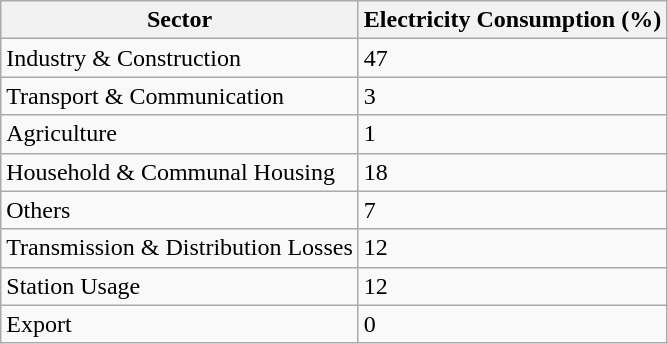<table class="wikitable sortable">
<tr>
<th>Sector</th>
<th>Electricity Consumption (%)</th>
</tr>
<tr>
<td>Industry & Construction</td>
<td>47</td>
</tr>
<tr>
<td>Transport & Communication</td>
<td>3</td>
</tr>
<tr>
<td>Agriculture</td>
<td>1</td>
</tr>
<tr>
<td>Household & Communal Housing</td>
<td>18</td>
</tr>
<tr>
<td>Others</td>
<td>7</td>
</tr>
<tr>
<td>Transmission & Distribution Losses</td>
<td>12</td>
</tr>
<tr>
<td>Station Usage</td>
<td>12</td>
</tr>
<tr>
<td>Export</td>
<td>0</td>
</tr>
</table>
